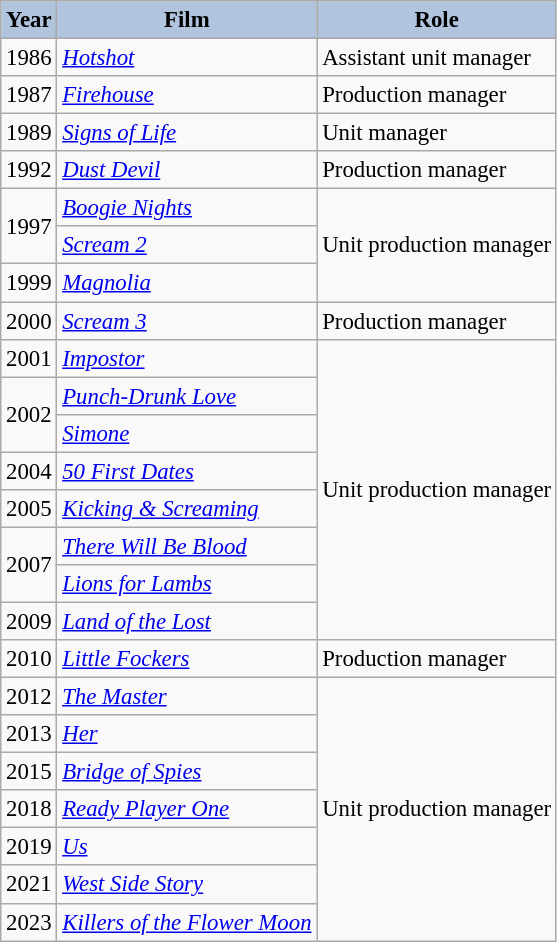<table class="wikitable" style="font-size:95%;">
<tr>
<th style="background:#B0C4DE;">Year</th>
<th style="background:#B0C4DE;">Film</th>
<th style="background:#B0C4DE;">Role</th>
</tr>
<tr>
<td>1986</td>
<td><em><a href='#'>Hotshot</a></em></td>
<td>Assistant unit manager</td>
</tr>
<tr>
<td>1987</td>
<td><em><a href='#'>Firehouse</a></em></td>
<td>Production manager</td>
</tr>
<tr>
<td>1989</td>
<td><em><a href='#'>Signs of Life</a></em></td>
<td>Unit manager</td>
</tr>
<tr>
<td>1992</td>
<td><em><a href='#'>Dust Devil</a></em></td>
<td>Production manager</td>
</tr>
<tr>
<td rowspan=2>1997</td>
<td><em><a href='#'>Boogie Nights</a></em></td>
<td rowspan=3>Unit production manager</td>
</tr>
<tr>
<td><em><a href='#'>Scream 2</a></em></td>
</tr>
<tr>
<td>1999</td>
<td><em><a href='#'>Magnolia</a></em></td>
</tr>
<tr>
<td>2000</td>
<td><em><a href='#'>Scream 3</a></em></td>
<td>Production manager</td>
</tr>
<tr>
<td>2001</td>
<td><em><a href='#'>Impostor</a></em></td>
<td rowspan=8>Unit production manager</td>
</tr>
<tr>
<td rowspan=2>2002</td>
<td><em><a href='#'>Punch-Drunk Love</a></em></td>
</tr>
<tr>
<td><em><a href='#'>Simone</a></em></td>
</tr>
<tr>
<td>2004</td>
<td><em><a href='#'>50 First Dates</a></em></td>
</tr>
<tr>
<td>2005</td>
<td><em><a href='#'>Kicking & Screaming</a></em></td>
</tr>
<tr>
<td rowspan=2>2007</td>
<td><em><a href='#'>There Will Be Blood</a></em></td>
</tr>
<tr>
<td><em><a href='#'>Lions for Lambs</a></em></td>
</tr>
<tr>
<td>2009</td>
<td><em><a href='#'>Land of the Lost</a></em></td>
</tr>
<tr>
<td>2010</td>
<td><em><a href='#'>Little Fockers</a></em></td>
<td>Production manager</td>
</tr>
<tr>
<td>2012</td>
<td><em><a href='#'>The Master</a></em></td>
<td rowspan=7>Unit production manager</td>
</tr>
<tr>
<td>2013</td>
<td><em><a href='#'>Her</a></em></td>
</tr>
<tr>
<td>2015</td>
<td><em><a href='#'>Bridge of Spies</a></em></td>
</tr>
<tr>
<td>2018</td>
<td><em><a href='#'>Ready Player One</a></em></td>
</tr>
<tr>
<td>2019</td>
<td><em><a href='#'>Us</a></em></td>
</tr>
<tr>
<td>2021</td>
<td><em><a href='#'>West Side Story</a></em></td>
</tr>
<tr>
<td>2023</td>
<td><em><a href='#'>Killers of the Flower Moon</a></em></td>
</tr>
</table>
